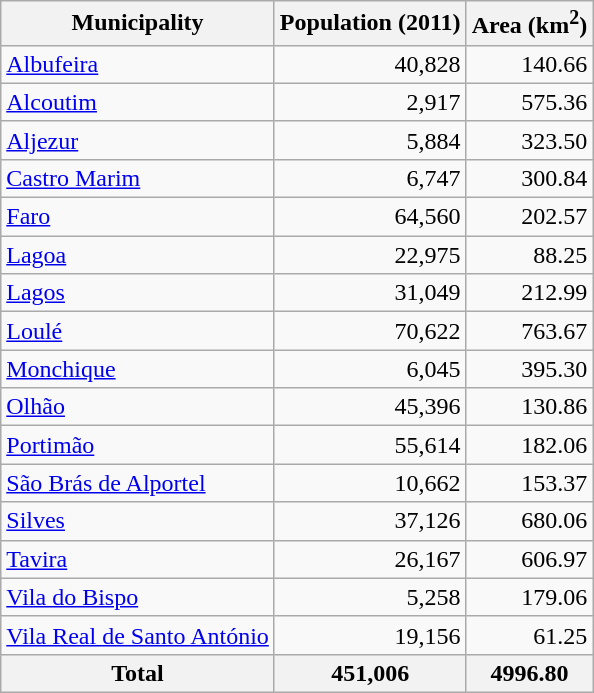<table class="wikitable sortable" style="text-align:right;">
<tr>
<th>Municipality</th>
<th>Population (2011)</th>
<th>Area (km<sup>2</sup>)</th>
</tr>
<tr>
<td style="text-align:left;"><a href='#'>Albufeira</a></td>
<td>40,828</td>
<td>140.66</td>
</tr>
<tr>
<td style="text-align:left;"><a href='#'>Alcoutim</a></td>
<td>2,917</td>
<td>575.36</td>
</tr>
<tr>
<td style="text-align:left;"><a href='#'>Aljezur</a></td>
<td>5,884</td>
<td>323.50</td>
</tr>
<tr>
<td style="text-align:left;"><a href='#'>Castro Marim</a></td>
<td>6,747</td>
<td>300.84</td>
</tr>
<tr>
<td style="text-align:left;"><a href='#'>Faro</a></td>
<td>64,560</td>
<td>202.57</td>
</tr>
<tr>
<td style="text-align:left;"><a href='#'>Lagoa</a></td>
<td>22,975</td>
<td>88.25</td>
</tr>
<tr>
<td style="text-align:left;"><a href='#'>Lagos</a></td>
<td>31,049</td>
<td>212.99</td>
</tr>
<tr>
<td style="text-align:left;"><a href='#'>Loulé</a></td>
<td>70,622</td>
<td>763.67</td>
</tr>
<tr>
<td style="text-align:left;"><a href='#'>Monchique</a></td>
<td>6,045</td>
<td>395.30</td>
</tr>
<tr>
<td style="text-align:left;"><a href='#'>Olhão</a></td>
<td>45,396</td>
<td>130.86</td>
</tr>
<tr>
<td style="text-align:left;"><a href='#'>Portimão</a></td>
<td>55,614</td>
<td>182.06</td>
</tr>
<tr>
<td style="text-align:left;"><a href='#'>São Brás de Alportel</a></td>
<td>10,662</td>
<td>153.37</td>
</tr>
<tr>
<td style="text-align:left;"><a href='#'>Silves</a></td>
<td>37,126</td>
<td>680.06</td>
</tr>
<tr>
<td style="text-align:left;"><a href='#'>Tavira</a></td>
<td>26,167</td>
<td>606.97</td>
</tr>
<tr>
<td style="text-align:left;"><a href='#'>Vila do Bispo</a></td>
<td>5,258</td>
<td>179.06</td>
</tr>
<tr>
<td style="text-align:left;"><a href='#'>Vila Real de Santo António</a></td>
<td>19,156</td>
<td>61.25</td>
</tr>
<tr>
<th>Total</th>
<th>451,006</th>
<th>4996.80</th>
</tr>
</table>
